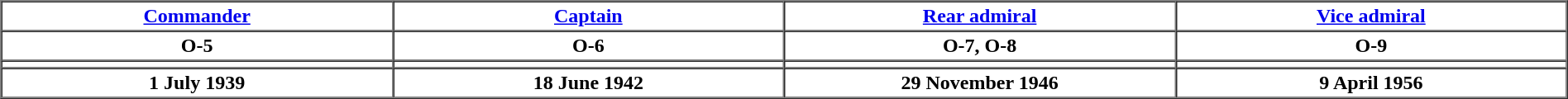<table border="1" cellpadding="2" cellspacing="0" align="center" width="100%">
<tr>
<th><a href='#'>Commander</a></th>
<th><a href='#'>Captain</a></th>
<th><a href='#'>Rear admiral</a></th>
<th><a href='#'>Vice admiral</a></th>
</tr>
<tr>
<th>O-5</th>
<th>O-6</th>
<th>O-7, O-8</th>
<th>O-9</th>
</tr>
<tr>
<td align="center" width="16%"></td>
<td align="center" width="16%"></td>
<td align="center" width="16%"></td>
<td align="center" width="16%"></td>
</tr>
<tr>
<th>1 July 1939</th>
<th>18 June 1942</th>
<th>29 November 1946</th>
<th>9 April 1956</th>
</tr>
</table>
